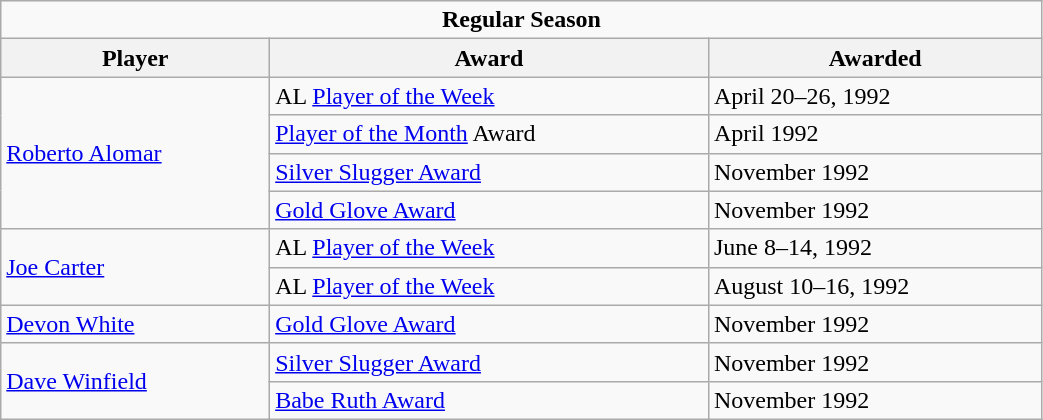<table class="wikitable" style="width:55%;">
<tr>
<td colspan="10" style="text-align:center;"><strong>Regular Season</strong></td>
</tr>
<tr>
<th>Player</th>
<th>Award</th>
<th>Awarded</th>
</tr>
<tr>
<td rowspan=4><a href='#'>Roberto Alomar</a></td>
<td>AL <a href='#'>Player of the Week</a></td>
<td>April 20–26, 1992</td>
</tr>
<tr>
<td><a href='#'>Player of the Month</a> Award</td>
<td>April 1992</td>
</tr>
<tr>
<td><a href='#'>Silver Slugger Award</a></td>
<td>November 1992</td>
</tr>
<tr>
<td><a href='#'>Gold Glove Award</a></td>
<td>November 1992</td>
</tr>
<tr>
<td rowspan=2><a href='#'>Joe Carter</a></td>
<td>AL <a href='#'>Player of the Week</a></td>
<td>June 8–14, 1992</td>
</tr>
<tr>
<td>AL <a href='#'>Player of the Week</a></td>
<td>August 10–16, 1992</td>
</tr>
<tr>
<td><a href='#'>Devon White</a></td>
<td><a href='#'>Gold Glove Award</a></td>
<td>November 1992</td>
</tr>
<tr>
<td rowspan=2><a href='#'>Dave Winfield</a></td>
<td><a href='#'>Silver Slugger Award</a></td>
<td>November 1992</td>
</tr>
<tr>
<td><a href='#'>Babe Ruth Award</a></td>
<td>November 1992</td>
</tr>
</table>
